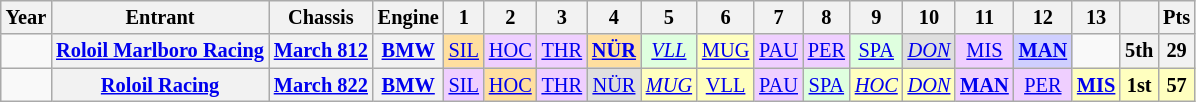<table class="wikitable" style="text-align:center; font-size:85%">
<tr>
<th>Year</th>
<th>Entrant</th>
<th>Chassis</th>
<th>Engine</th>
<th>1</th>
<th>2</th>
<th>3</th>
<th>4</th>
<th>5</th>
<th>6</th>
<th>7</th>
<th>8</th>
<th>9</th>
<th>10</th>
<th>11</th>
<th>12</th>
<th>13</th>
<th></th>
<th>Pts</th>
</tr>
<tr>
<td></td>
<th nowrap><a href='#'>Roloil Marlboro Racing</a></th>
<th nowrap><a href='#'>March 812</a></th>
<th nowrap><a href='#'>BMW</a></th>
<td style="background:#FFDF9F;"><a href='#'>SIL</a><br></td>
<td style="background:#EFCFFF;"><a href='#'>HOC</a><br></td>
<td style="background:#EFCFFF;"><a href='#'>THR</a><br></td>
<td style="background:#FFDF9F;"><strong><a href='#'>NÜR</a></strong><br></td>
<td style="background:#DFFFDF;"><em><a href='#'>VLL</a></em><br></td>
<td style="background:#FFFFBF;"><a href='#'>MUG</a><br></td>
<td style="background:#EFCFFF;"><a href='#'>PAU</a><br></td>
<td style="background:#EFCFFF;"><a href='#'>PER</a><br></td>
<td style="background:#DFFFDF;"><a href='#'>SPA</a><br></td>
<td style="background:#DFDFDF;"><em><a href='#'>DON</a></em><br></td>
<td style="background:#EFCFFF;"><a href='#'>MIS</a><br></td>
<td style="background:#CFCFFF;"><strong><a href='#'>MAN</a></strong><br></td>
<td></td>
<th>5th</th>
<th>29</th>
</tr>
<tr>
<td></td>
<th nowrap><a href='#'>Roloil Racing</a></th>
<th nowrap><a href='#'>March 822</a></th>
<th nowrap><a href='#'>BMW</a></th>
<td style="background:#EFCFFF;"><a href='#'>SIL</a><br></td>
<td style="background:#FFDF9F;"><a href='#'>HOC</a><br></td>
<td style="background:#EFCFFF;"><a href='#'>THR</a><br></td>
<td style="background:#DFDFDF;"><a href='#'>NÜR</a><br></td>
<td style="background:#FFFFBF;"><em><a href='#'>MUG</a></em><br></td>
<td style="background:#FFFFBF;"><a href='#'>VLL</a><br></td>
<td style="background:#EFCFFF;"><a href='#'>PAU</a><br></td>
<td style="background:#DFFFDF;"><a href='#'>SPA</a><br></td>
<td style="background:#FFFFBF;"><em><a href='#'>HOC</a></em><br></td>
<td style="background:#FFFFBF;"><em><a href='#'>DON</a></em><br></td>
<td style="background:#EFCFFF;"><strong><a href='#'>MAN</a></strong><br></td>
<td style="background:#EFCFFF;"><a href='#'>PER</a><br></td>
<td style="background:#FFFFBF;"><strong><a href='#'>MIS</a></strong><br></td>
<td style="background:#FFFFBF;"><strong>1st</strong></td>
<td style="background:#FFFFBF;"><strong>57</strong></td>
</tr>
</table>
